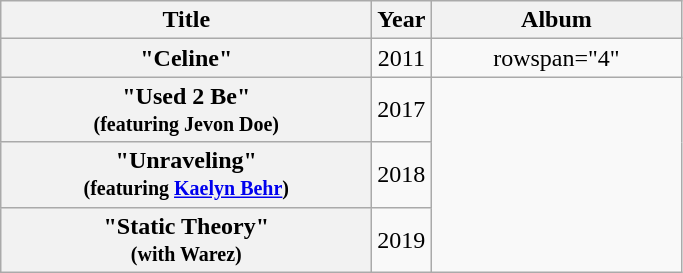<table class="wikitable plainrowheaders" border="1" style="text-align:center;">
<tr>
<th scope="col" style="width:15em;">Title</th>
<th scope="col" style="width:2em;">Year</th>
<th scope="col" style="width:10em;">Album</th>
</tr>
<tr>
<th scope="row">"Celine"</th>
<td>2011</td>
<td>rowspan="4" </td>
</tr>
<tr>
<th scope="row">"Used 2 Be" <br><small>(featuring Jevon Doe)</small></th>
<td>2017</td>
</tr>
<tr>
<th scope="row">"Unraveling" <br><small>(featuring <a href='#'>Kaelyn Behr</a>)</small></th>
<td>2018</td>
</tr>
<tr>
<th scope="row">"Static Theory" <br><small>(with Warez)</small></th>
<td>2019</td>
</tr>
</table>
